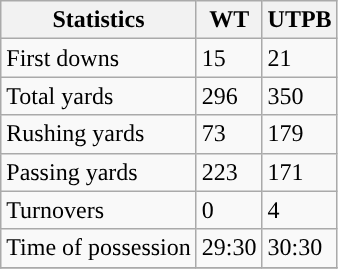<table class="wikitable" style="float: left;">
<tr>
<th>Statistics</th>
<th>WT</th>
<th>UTPB</th>
</tr>
<tr>
<td>First downs</td>
<td>15</td>
<td>21</td>
</tr>
<tr>
<td>Total yards</td>
<td>296</td>
<td>350</td>
</tr>
<tr>
<td>Rushing yards</td>
<td>73</td>
<td>179</td>
</tr>
<tr>
<td>Passing yards</td>
<td>223</td>
<td>171</td>
</tr>
<tr>
<td>Turnovers</td>
<td>0</td>
<td>4</td>
</tr>
<tr>
<td>Time of possession</td>
<td>29:30</td>
<td>30:30</td>
</tr>
<tr>
</tr>
</table>
